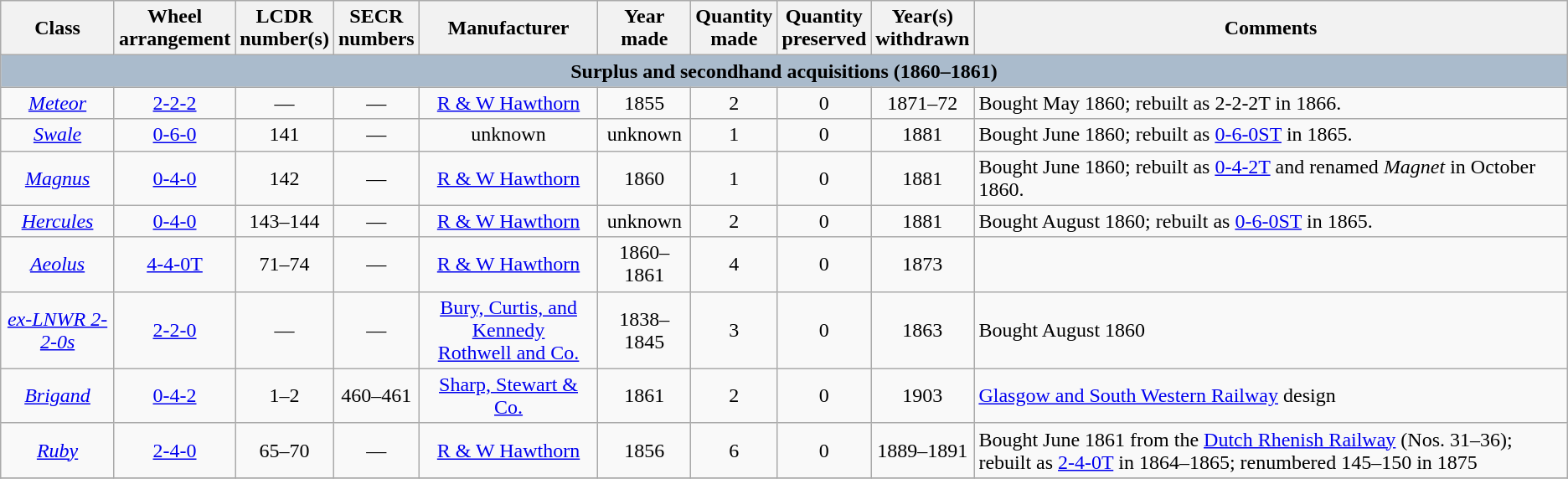<table class="wikitable" style="text-align:center">
<tr>
<th>Class</th>
<th>Wheel<br>arrangement</th>
<th>LCDR<br>number(s)</th>
<th>SECR<br>numbers</th>
<th>Manufacturer</th>
<th>Year made</th>
<th>Quantity<br>made</th>
<th>Quantity<br>preserved</th>
<th>Year(s)<br>withdrawn</th>
<th>Comments</th>
</tr>
<tr style="Background:#AABBCC; font-weight:bold">
<td colspan=10>Surplus and secondhand acquisitions (1860–1861)</td>
</tr>
<tr>
<td><a href='#'><em>Meteor</em></a></td>
<td><a href='#'>2-2-2</a></td>
<td>—</td>
<td>—</td>
<td><a href='#'>R & W Hawthorn</a></td>
<td>1855</td>
<td>2</td>
<td>0</td>
<td>1871–72</td>
<td style="text-align:left">Bought May 1860; rebuilt as 2-2-2T in 1866.</td>
</tr>
<tr>
<td><a href='#'><em>Swale</em></a></td>
<td><a href='#'>0-6-0</a></td>
<td>141</td>
<td>—</td>
<td>unknown</td>
<td>unknown</td>
<td>1</td>
<td>0</td>
<td>1881</td>
<td style="text-align:left">Bought June 1860; rebuilt as <a href='#'>0-6-0ST</a> in 1865.</td>
</tr>
<tr>
<td><a href='#'><em>Magnus</em></a></td>
<td><a href='#'>0-4-0</a></td>
<td>142</td>
<td>—</td>
<td><a href='#'>R & W Hawthorn</a></td>
<td>1860</td>
<td>1</td>
<td>0</td>
<td>1881</td>
<td style="text-align:left">Bought June 1860; rebuilt as <a href='#'>0-4-2T</a> and renamed <em>Magnet</em> in October 1860.</td>
</tr>
<tr>
<td><a href='#'><em>Hercules</em></a></td>
<td><a href='#'>0-4-0</a></td>
<td>143–144</td>
<td>—</td>
<td><a href='#'>R & W Hawthorn</a></td>
<td>unknown</td>
<td>2</td>
<td>0</td>
<td>1881</td>
<td style="text-align:left">Bought August 1860; rebuilt as <a href='#'>0-6-0ST</a> in 1865.</td>
</tr>
<tr>
<td><a href='#'><em>Aeolus</em></a></td>
<td><a href='#'>4-4-0T</a></td>
<td>71–74</td>
<td>—</td>
<td><a href='#'>R & W Hawthorn</a></td>
<td>1860–1861</td>
<td>4</td>
<td>0</td>
<td>1873</td>
<td style="text-align:left"></td>
</tr>
<tr>
<td><a href='#'><em>ex-LNWR 2-2-0s</em></a></td>
<td><a href='#'>2-2-0</a></td>
<td>—</td>
<td>—</td>
<td><a href='#'>Bury, Curtis, and Kennedy</a><br><a href='#'>Rothwell and Co.</a></td>
<td>1838–1845</td>
<td>3</td>
<td>0</td>
<td>1863</td>
<td style="text-align:left">Bought August 1860</td>
</tr>
<tr>
<td><a href='#'><em>Brigand</em></a></td>
<td><a href='#'>0-4-2</a></td>
<td>1–2</td>
<td>460–461</td>
<td><a href='#'>Sharp, Stewart & Co.</a></td>
<td>1861</td>
<td>2</td>
<td>0</td>
<td>1903</td>
<td style="text-align:left"><a href='#'>Glasgow and South Western Railway</a> design</td>
</tr>
<tr>
<td><a href='#'><em>Ruby</em></a></td>
<td><a href='#'>2-4-0</a></td>
<td>65–70</td>
<td>—</td>
<td><a href='#'>R & W Hawthorn</a></td>
<td>1856</td>
<td>6</td>
<td>0</td>
<td>1889–1891</td>
<td style="text-align:left">Bought June 1861 from the <a href='#'>Dutch Rhenish Railway</a> (Nos. 31–36); rebuilt as <a href='#'>2-4-0T</a> in 1864–1865; renumbered 145–150 in 1875</td>
</tr>
<tr>
</tr>
</table>
